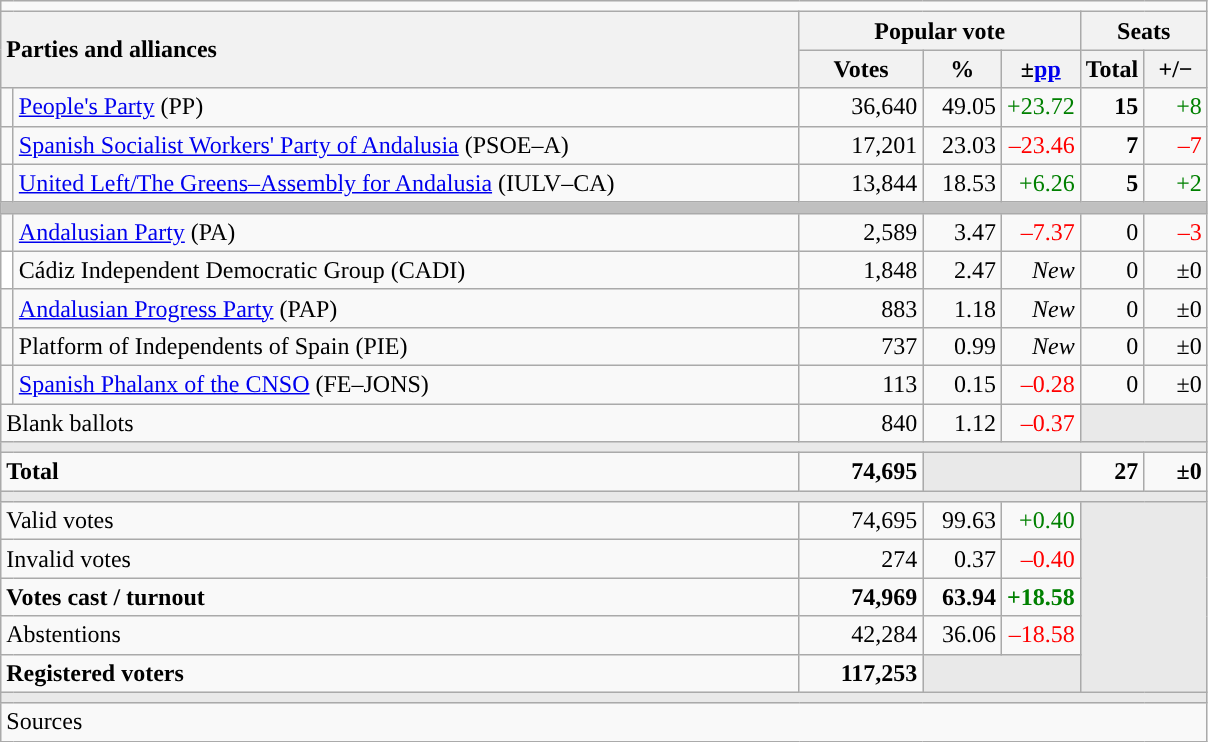<table class="wikitable" style="text-align:right;">
<tr>
<td colspan="7"></td>
</tr>
<tr>
<th style="text-align:left;" rowspan="2" colspan="2" width="525">Parties and alliances</th>
<th colspan="3">Popular vote</th>
<th colspan="2">Seats</th>
</tr>
<tr>
<th width="75">Votes</th>
<th width="45">%</th>
<th width="45">±<a href='#'>pp</a></th>
<th width="35">Total</th>
<th width="35">+/−</th>
</tr>
<tr>
<td width="1" style="color:inherit;background:"></td>
<td align="left"><a href='#'>People's Party</a> (PP)</td>
<td>36,640</td>
<td>49.05</td>
<td style="color:green;">+23.72</td>
<td><strong>15</strong></td>
<td style="color:green;">+8</td>
</tr>
<tr>
<td style="color:inherit;background:"></td>
<td align="left"><a href='#'>Spanish Socialist Workers' Party of Andalusia</a> (PSOE–A)</td>
<td>17,201</td>
<td>23.03</td>
<td style="color:red;">–23.46</td>
<td><strong>7</strong></td>
<td style="color:red;">–7</td>
</tr>
<tr>
<td style="color:inherit;background:"></td>
<td align="left"><a href='#'>United Left/The Greens–Assembly for Andalusia</a> (IULV–CA)</td>
<td>13,844</td>
<td>18.53</td>
<td style="color:green;">+6.26</td>
<td><strong>5</strong></td>
<td style="color:green;">+2</td>
</tr>
<tr>
<td colspan="7" bgcolor="#C0C0C0"></td>
</tr>
<tr>
<td style="color:inherit;background:"></td>
<td align="left"><a href='#'>Andalusian Party</a> (PA)</td>
<td>2,589</td>
<td>3.47</td>
<td style="color:red;">–7.37</td>
<td>0</td>
<td style="color:red;">–3</td>
</tr>
<tr>
<td bgcolor="white"></td>
<td align="left">Cádiz Independent Democratic Group (CADI)</td>
<td>1,848</td>
<td>2.47</td>
<td><em>New</em></td>
<td>0</td>
<td>±0</td>
</tr>
<tr>
<td style="color:inherit;background:"></td>
<td align="left"><a href='#'>Andalusian Progress Party</a> (PAP)</td>
<td>883</td>
<td>1.18</td>
<td><em>New</em></td>
<td>0</td>
<td>±0</td>
</tr>
<tr>
<td style="color:inherit;background:"></td>
<td align="left">Platform of Independents of Spain (PIE)</td>
<td>737</td>
<td>0.99</td>
<td><em>New</em></td>
<td>0</td>
<td>±0</td>
</tr>
<tr>
<td style="color:inherit;background:"></td>
<td align="left"><a href='#'>Spanish Phalanx of the CNSO</a> (FE–JONS)</td>
<td>113</td>
<td>0.15</td>
<td style="color:red;">–0.28</td>
<td>0</td>
<td>±0</td>
</tr>
<tr>
<td align="left" colspan="2">Blank ballots</td>
<td>840</td>
<td>1.12</td>
<td style="color:red;">–0.37</td>
<td bgcolor="#E9E9E9" colspan="2"></td>
</tr>
<tr>
<td colspan="7" bgcolor="#E9E9E9"></td>
</tr>
<tr style="font-weight:bold;">
<td align="left" colspan="2">Total</td>
<td>74,695</td>
<td bgcolor="#E9E9E9" colspan="2"></td>
<td>27</td>
<td>±0</td>
</tr>
<tr>
<td colspan="7" bgcolor="#E9E9E9"></td>
</tr>
<tr>
<td align="left" colspan="2">Valid votes</td>
<td>74,695</td>
<td>99.63</td>
<td style="color:green;">+0.40</td>
<td bgcolor="#E9E9E9" colspan="2" rowspan="5"></td>
</tr>
<tr>
<td align="left" colspan="2">Invalid votes</td>
<td>274</td>
<td>0.37</td>
<td style="color:red;">–0.40</td>
</tr>
<tr style="font-weight:bold;">
<td align="left" colspan="2">Votes cast / turnout</td>
<td>74,969</td>
<td>63.94</td>
<td style="color:green;">+18.58</td>
</tr>
<tr>
<td align="left" colspan="2">Abstentions</td>
<td>42,284</td>
<td>36.06</td>
<td style="color:red;">–18.58</td>
</tr>
<tr style="font-weight:bold;">
<td align="left" colspan="2">Registered voters</td>
<td>117,253</td>
<td bgcolor="#E9E9E9" colspan="2"></td>
</tr>
<tr>
<td colspan="7" bgcolor="#E9E9E9"></td>
</tr>
<tr>
<td align="left" colspan="7">Sources</td>
</tr>
</table>
